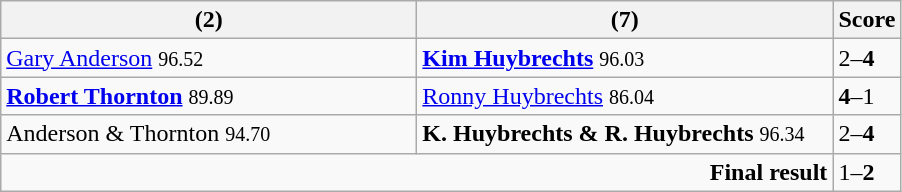<table class="wikitable">
<tr>
<th width=270> (2)</th>
<th width=270><strong></strong> (7)</th>
<th>Score</th>
</tr>
<tr>
<td><a href='#'>Gary Anderson</a> <small><span>96.52</span></small></td>
<td><strong><a href='#'>Kim Huybrechts</a></strong> <small><span>96.03</span></small></td>
<td>2–<strong>4</strong></td>
</tr>
<tr>
<td><strong><a href='#'>Robert Thornton</a></strong> <small><span>89.89</span></small></td>
<td><a href='#'>Ronny Huybrechts</a> <small><span>86.04</span></small></td>
<td><strong>4</strong>–1</td>
</tr>
<tr>
<td>Anderson & Thornton <small><span>94.70</span></small></td>
<td><strong>K. Huybrechts & R. Huybrechts</strong> <small><span>96.34</span></small></td>
<td>2–<strong>4</strong></td>
</tr>
<tr>
<td colspan="2" align="right"><strong>Final result</strong></td>
<td>1–<strong>2</strong></td>
</tr>
</table>
